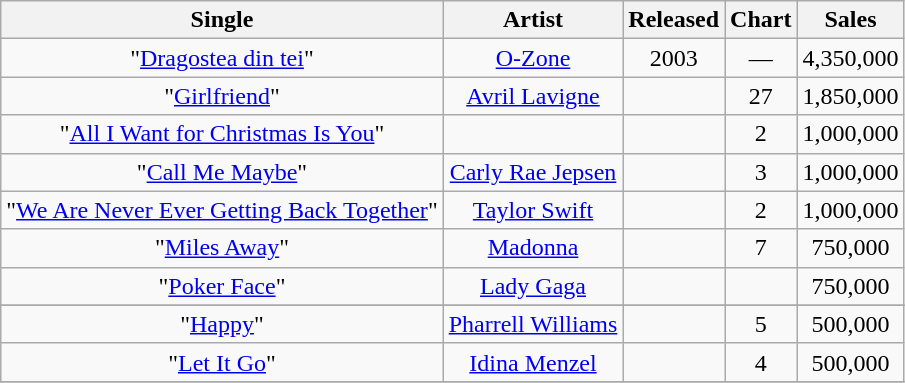<table class="wikitable plainrowheaders sortable" style="text-align:center">
<tr>
<th scope=col>Single</th>
<th scope=col>Artist</th>
<th scope=col>Released</th>
<th scope=col>Chart</th>
<th scope=col>Sales</th>
</tr>
<tr>
<td>"<a href='#'>Dragostea din tei</a>"</td>
<td><a href='#'>O-Zone</a></td>
<td>2003</td>
<td style="text-align: center;">—</td>
<td style="text-align: center;">4,350,000</td>
</tr>
<tr>
<td>"<a href='#'>Girlfriend</a>"</td>
<td><a href='#'>Avril Lavigne</a></td>
<td></td>
<td align="center">27</td>
<td align="center">1,850,000</td>
</tr>
<tr>
<td>"<a href='#'>All I Want for Christmas Is You</a>"</td>
<td></td>
<td></td>
<td align="center">2</td>
<td align="center">1,000,000</td>
</tr>
<tr>
<td>"<a href='#'>Call Me Maybe</a>"</td>
<td><a href='#'>Carly Rae Jepsen</a></td>
<td></td>
<td align="center">3</td>
<td align="center">1,000,000</td>
</tr>
<tr>
<td>"<a href='#'>We Are Never Ever Getting Back Together</a>"</td>
<td><a href='#'>Taylor Swift</a></td>
<td></td>
<td align="center">2</td>
<td align="center">1,000,000</td>
</tr>
<tr>
<td>"<a href='#'>Miles Away</a>"</td>
<td><a href='#'>Madonna</a></td>
<td></td>
<td align=center>7</td>
<td align=center>750,000</td>
</tr>
<tr>
<td>"<a href='#'>Poker Face</a>"</td>
<td><a href='#'>Lady Gaga</a></td>
<td></td>
<td align="center"></td>
<td align="center">750,000</td>
</tr>
<tr>
</tr>
<tr>
<td>"<a href='#'>Happy</a>"</td>
<td><a href='#'>Pharrell Williams</a></td>
<td></td>
<td align=center>5</td>
<td align=center>500,000</td>
</tr>
<tr>
<td>"<a href='#'>Let It Go</a>"</td>
<td><a href='#'>Idina Menzel</a></td>
<td></td>
<td align=center>4</td>
<td align=center>500,000</td>
</tr>
<tr>
</tr>
</table>
